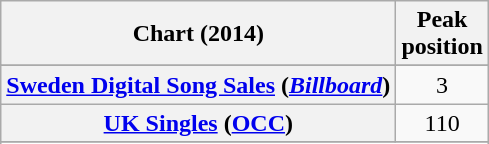<table class="wikitable sortable plainrowheaders" style="text-align:center">
<tr>
<th scope="col">Chart (2014)</th>
<th scope="col">Peak<br>position</th>
</tr>
<tr>
</tr>
<tr>
</tr>
<tr>
</tr>
<tr>
</tr>
<tr>
</tr>
<tr>
</tr>
<tr>
</tr>
<tr>
</tr>
<tr>
</tr>
<tr>
</tr>
<tr>
</tr>
<tr>
</tr>
<tr>
</tr>
<tr>
<th scope="row"><a href='#'>Sweden Digital Song Sales</a> (<em><a href='#'>Billboard</a></em>)</th>
<td>3</td>
</tr>
<tr>
<th scope="row"><a href='#'>UK Singles</a> (<a href='#'>OCC</a>)</th>
<td>110</td>
</tr>
<tr>
</tr>
<tr>
</tr>
</table>
